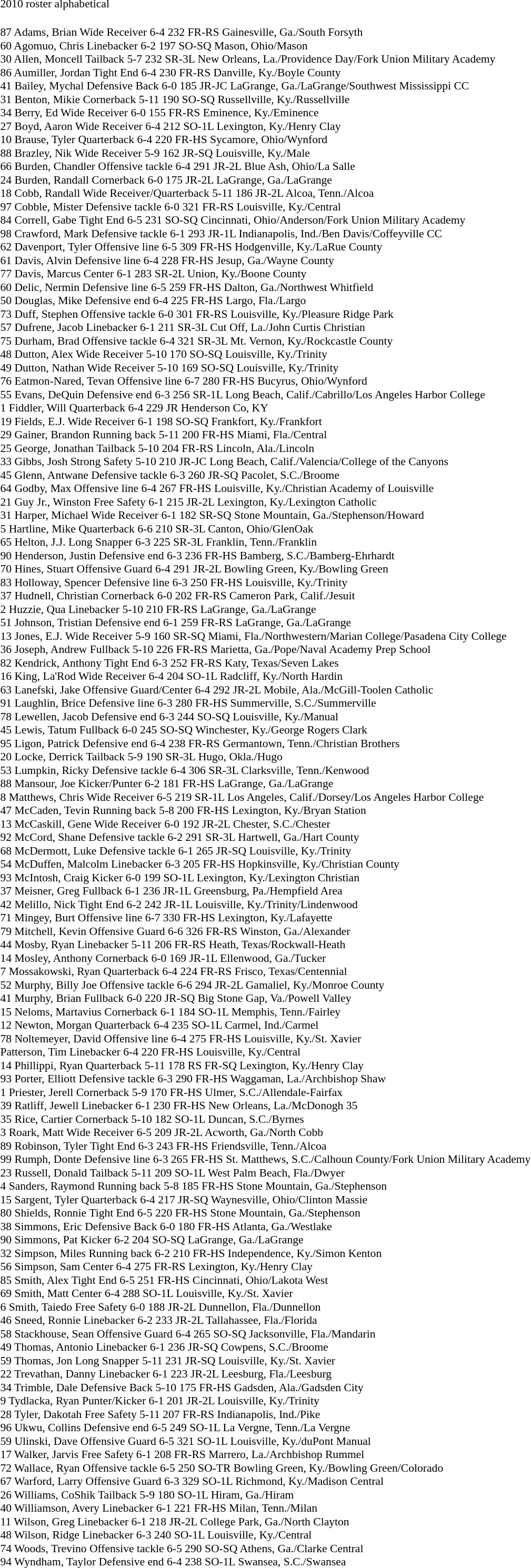<table class="toccolours" style="border-collapse:collapse; font-size:90%;">
<tr>
<td>2010 roster alphabetical</td>
</tr>
<tr>
<td valign="top"><br>87	Adams, Brian	Wide Receiver	6-4	232	FR-RS	Gainesville, Ga./South Forsyth<br>60	Agomuo, Chris	Linebacker	6-2	197	SO-SQ	Mason, Ohio/Mason<br>30	Allen, Moncell	Tailback	5-7	232	SR-3L	New Orleans, La./Providence Day/Fork Union Military Academy<br>86	Aumiller, Jordan	Tight End	6-4	230	FR-RS	Danville, Ky./Boyle County<br>41	Bailey, Mychal	Defensive Back	6-0	185	JR-JC	LaGrange, Ga./LaGrange/Southwest Mississippi CC<br>31	Benton, Mikie	Cornerback	5-11	190	SO-SQ	Russellville, Ky./Russellville<br>34	Berry, Ed	Wide Receiver	6-0	155	FR-RS	Eminence, Ky./Eminence<br>27	Boyd, Aaron	Wide Receiver	6-4	212	SO-1L	Lexington, Ky./Henry Clay<br>10	Brause, Tyler	Quarterback	6-4	220	FR-HS	Sycamore, Ohio/Wynford<br>88	Brazley, Nik	Wide Receiver	5-9	162	JR-SQ	Louisville, Ky./Male<br>66	Burden, Chandler	Offensive tackle	6-4	291	JR-2L	Blue Ash, Ohio/La Salle<br>24	Burden, Randall	Cornerback	6-0	175	JR-2L	LaGrange, Ga./LaGrange<br>18	Cobb, Randall	Wide Receiver/Quarterback	5-11	186	JR-2L	Alcoa, Tenn./Alcoa<br>97	Cobble, Mister	Defensive tackle	6-0	321	FR-RS	Louisville, Ky./Central<br>84	Correll, Gabe	Tight End	6-5	231	SO-SQ	Cincinnati, Ohio/Anderson/Fork Union Military Academy<br>98	Crawford, Mark	Defensive tackle	6-1	293	JR-1L	Indianapolis, Ind./Ben Davis/Coffeyville CC<br>62	Davenport, Tyler	Offensive line	6-5	309	FR-HS	Hodgenville, Ky./LaRue County<br>61	Davis, Alvin	Defensive line	6-4	228	FR-HS	Jesup, Ga./Wayne County<br>77	Davis, Marcus	Center	6-1	283	SR-2L	Union, Ky./Boone County<br>60	Delic, Nermin	Defensive line	6-5	259	FR-HS	Dalton, Ga./Northwest Whitfield<br>50	Douglas, Mike	Defensive end	6-4	225	FR-HS	Largo, Fla./Largo<br>73	Duff, Stephen	Offensive tackle	6-0	301	FR-RS	Louisville, Ky./Pleasure Ridge Park<br>57	Dufrene, Jacob	Linebacker	6-1	211	SR-3L	Cut Off, La./John Curtis Christian<br>75	Durham, Brad	Offensive tackle	6-4	321	SR-3L	Mt. Vernon, Ky./Rockcastle County<br>48	Dutton, Alex	Wide Receiver	5-10	170	SO-SQ	Louisville, Ky./Trinity<br>49	Dutton, Nathan	Wide Receiver	5-10	169	SO-SQ	Louisville, Ky./Trinity<br>76	Eatmon-Nared, Tevan	Offensive line	6-7	280	FR-HS	Bucyrus, Ohio/Wynford<br>55	Evans, DeQuin	Defensive end	6-3	256	SR-1L	Long Beach, Calif./Cabrillo/Los Angeles Harbor College<br>1 Fiddler, Will  Quarterback 6-4 229 JR Henderson Co, KY<br>19	Fields, E.J.	Wide Receiver	6-1	198	SO-SQ	Frankfort, Ky./Frankfort<br>29	Gainer, Brandon	Running back	5-11	200	FR-HS	Miami, Fla./Central<br>25	George, Jonathan	Tailback	5-10	204	FR-RS	Lincoln, Ala./Lincoln<br>33	Gibbs, Josh	Strong Safety	5-10	210	JR-JC	Long Beach, Calif./Valencia/College of the Canyons<br>45	Glenn, Antwane	Defensive tackle	6-3	260	JR-SQ	Pacolet, S.C./Broome<br>64	Godby, Max	Offensive line	6-4	267	FR-HS	Louisville, Ky./Christian Academy of Louisville<br>21	Guy Jr., Winston	Free Safety	6-1	215	JR-2L	Lexington, Ky./Lexington Catholic<br>31	Harper, Michael	Wide Receiver	6-1	182	SR-SQ	Stone Mountain, Ga./Stephenson/Howard<br>5	Hartline, Mike	Quarterback	6-6	210	SR-3L	Canton, Ohio/GlenOak<br>65	Helton, J.J.	Long Snapper	6-3	225	SR-3L	Franklin, Tenn./Franklin<br>90	Henderson, Justin	Defensive end	6-3	236	FR-HS	Bamberg, S.C./Bamberg-Ehrhardt<br>70	Hines, Stuart	Offensive Guard	6-4	291	JR-2L	Bowling Green, Ky./Bowling Green<br>83	Holloway, Spencer	Defensive line	6-3	250	FR-HS	Louisville, Ky./Trinity<br>37	Hudnell, Christian	Cornerback	6-0	202	FR-RS	Cameron Park, Calif./Jesuit<br>2	Huzzie, Qua	Linebacker	5-10	210	FR-RS	LaGrange, Ga./LaGrange<br>51	Johnson, Tristian	Defensive end	6-1	259	FR-RS	LaGrange, Ga./LaGrange<br>13	Jones, E.J.	Wide Receiver	5-9	160	SR-SQ	Miami, Fla./Northwestern/Marian College/Pasadena City College<br>36	Joseph, Andrew	Fullback	5-10	226	FR-RS	Marietta, Ga./Pope/Naval Academy Prep School<br>82	Kendrick, Anthony	Tight End	6-3	252	FR-RS	Katy, Texas/Seven Lakes<br>16	King, La'Rod	Wide Receiver	6-4	204	SO-1L	Radcliff, Ky./North Hardin<br>63	Lanefski, Jake	Offensive Guard/Center	6-4	292	JR-2L	Mobile, Ala./McGill-Toolen Catholic<br>91	Laughlin, Brice	Defensive line	6-3	280	FR-HS	Summerville, S.C./Summerville<br>78	Lewellen, Jacob	Defensive end	6-3	244	SO-SQ	Louisville, Ky./Manual<br>45	Lewis, Tatum	Fullback	6-0	245	SO-SQ	Winchester, Ky./George Rogers Clark<br>95	Ligon, Patrick	Defensive end	6-4	238	FR-RS	Germantown, Tenn./Christian Brothers<br>20	Locke, Derrick	Tailback	5-9	190	SR-3L	Hugo, Okla./Hugo<br>53	Lumpkin, Ricky	Defensive tackle	6-4	306	SR-3L	Clarksville, Tenn./Kenwood<br>88	Mansour, Joe	Kicker/Punter	6-2	181	FR-HS	LaGrange, Ga./LaGrange<br>8	Matthews, Chris	Wide Receiver	6-5	219	SR-1L	Los Angeles, Calif./Dorsey/Los Angeles Harbor College<br>47	McCaden, Tevin	Running back	5-8	200	FR-HS	Lexington, Ky./Bryan Station<br>13	McCaskill, Gene	Wide Receiver	6-0	192	JR-2L	Chester, S.C./Chester<br>92	McCord, Shane	Defensive tackle	6-2	291	SR-3L	Hartwell, Ga./Hart County<br>68	McDermott, Luke	Defensive tackle	6-1	265	JR-SQ	Louisville, Ky./Trinity<br>54	McDuffen, Malcolm	Linebacker	6-3	205	FR-HS	Hopkinsville, Ky./Christian County<br>93	McIntosh, Craig	Kicker	6-0	199	SO-1L	Lexington, Ky./Lexington Christian<br>37	Meisner, Greg	Fullback	6-1	236	JR-1L	Greensburg, Pa./Hempfield Area<br>42	Melillo, Nick	Tight End	6-2	242	JR-1L	Louisville, Ky./Trinity/Lindenwood<br>71	Mingey, Burt	Offensive line	6-7	330	FR-HS	Lexington, Ky./Lafayette<br>79	Mitchell, Kevin	Offensive Guard	6-6	326	FR-RS	Winston, Ga./Alexander<br>44	Mosby, Ryan	Linebacker	5-11	206	FR-RS	Heath, Texas/Rockwall-Heath<br>14	Mosley, Anthony	Cornerback	6-0	169	JR-1L	Ellenwood, Ga./Tucker<br>7	Mossakowski, Ryan	Quarterback	6-4	224	FR-RS	Frisco, Texas/Centennial<br>52	Murphy, Billy Joe	Offensive tackle	6-6	294	JR-2L	Gamaliel, Ky./Monroe County<br>41	Murphy, Brian	Fullback	6-0	220	JR-SQ	Big Stone Gap, Va./Powell Valley<br>15	Neloms, Martavius	Cornerback	6-1	184	SO-1L	Memphis, Tenn./Fairley<br>12	Newton, Morgan	Quarterback	6-4	235	SO-1L	Carmel, Ind./Carmel<br>78	Noltemeyer, David	Offensive line	6-4	275	FR-HS	Louisville, Ky./St. Xavier<br>Patterson, Tim	Linebacker	6-4	220	FR-HS	Louisville, Ky./Central<br>14	Phillippi, Ryan	Quarterback	5-11	178	RS FR-SQ	Lexington, Ky./Henry Clay<br>93	Porter, Elliott	Defensive tackle	6-3	290	FR-HS	Waggaman, La./Archbishop Shaw<br>1	Priester, Jerell	Cornerback	5-9	170	FR-HS	Ulmer, S.C./Allendale-Fairfax<br>39	Ratliff, Jewell	Linebacker	6-1	230	FR-HS	New Orleans, La./McDonogh 35<br>35	Rice, Cartier	Cornerback	5-10	182	SO-1L	Duncan, S.C./Byrnes<br>3	Roark, Matt	Wide Receiver	6-5	209	JR-2L	Acworth, Ga./North Cobb<br>89	Robinson, Tyler	Tight End	6-3	243	FR-HS	Friendsville, Tenn./Alcoa<br>99	Rumph, Donte	Defensive line	6-3	265	FR-HS	St. Matthews, S.C./Calhoun County/Fork Union Military Academy<br>23	Russell, Donald	Tailback	5-11	209	SO-1L	West Palm Beach, Fla./Dwyer<br>4	Sanders, Raymond	Running back	5-8	185	FR-HS	Stone Mountain, Ga./Stephenson<br>15	Sargent, Tyler	Quarterback	6-4	217	JR-SQ	Waynesville, Ohio/Clinton Massie<br>80	Shields, Ronnie	Tight End	6-5	220	FR-HS	Stone Mountain, Ga./Stephenson<br>38	Simmons, Eric	Defensive Back	6-0	180	FR-HS	Atlanta, Ga./Westlake<br>90	Simmons, Pat	Kicker	6-2	204	SO-SQ	LaGrange, Ga./LaGrange<br>32	Simpson, Miles	Running back	6-2	210	FR-HS	Independence, Ky./Simon Kenton<br>56	Simpson, Sam	Center	6-4	275	FR-RS	Lexington, Ky./Henry Clay<br>85	Smith, Alex	Tight End	6-5	251	FR-HS	Cincinnati, Ohio/Lakota West<br>69	Smith, Matt	Center	6-4	288	SO-1L	Louisville, Ky./St. Xavier<br>6	Smith, Taiedo	Free Safety	6-0	188	JR-2L	Dunnellon, Fla./Dunnellon<br>46	Sneed, Ronnie	Linebacker	6-2	233	JR-2L	Tallahassee, Fla./Florida<br>58	Stackhouse, Sean	Offensive Guard	6-4	265	SO-SQ	Jacksonville, Fla./Mandarin<br>49	Thomas, Antonio	Linebacker	6-1	236	JR-SQ	Cowpens, S.C./Broome<br>59	Thomas, Jon	Long Snapper	5-11	231	JR-SQ	Louisville, Ky./St. Xavier<br>22	Trevathan, Danny	Linebacker	6-1	223	JR-2L	Leesburg, Fla./Leesburg<br>34	Trimble, Dale	Defensive Back	5-10	175	FR-HS	Gadsden, Ala./Gadsden City<br>9	Tydlacka, Ryan	Punter/Kicker	6-1	201	JR-2L	Louisville, Ky./Trinity<br>28	Tyler, Dakotah	Free Safety	5-11	207	FR-RS	Indianapolis, Ind./Pike<br>96	Ukwu, Collins	Defensive end	6-5	249	SO-1L	La Vergne, Tenn./La Vergne<br>59	Ulinski, Dave	Offensive Guard	6-5	321	SO-1L	Louisville, Ky./duPont Manual<br>17	Walker, Jarvis	Free Safety	6-1	208	FR-RS	Marrero, La./Archbishop Rummel<br>72	Wallace, Ryan	Offensive tackle	6-5	250	SO-TR	Bowling Green, Ky./Bowling Green/Colorado<br>67	Warford, Larry	Offensive Guard	6-3	329	SO-1L	Richmond, Ky./Madison Central<br>26	Williams, CoShik	Tailback	5-9	180	SO-1L	Hiram, Ga./Hiram<br>40	Williamson, Avery	Linebacker	6-1	221	FR-HS	Milan, Tenn./Milan<br>11	Wilson, Greg	Linebacker	6-1	218	JR-2L	College Park, Ga./North Clayton<br>48	Wilson, Ridge	Linebacker	6-3	240	SO-1L	Louisville, Ky./Central<br>74	Woods, Trevino	Offensive tackle	6-5	290	SO-SQ	Athens, Ga./Clarke Central<br>94	Wyndham, Taylor	Defensive end	6-4	238	SO-1L	Swansea, S.C./Swansea</td>
</tr>
</table>
